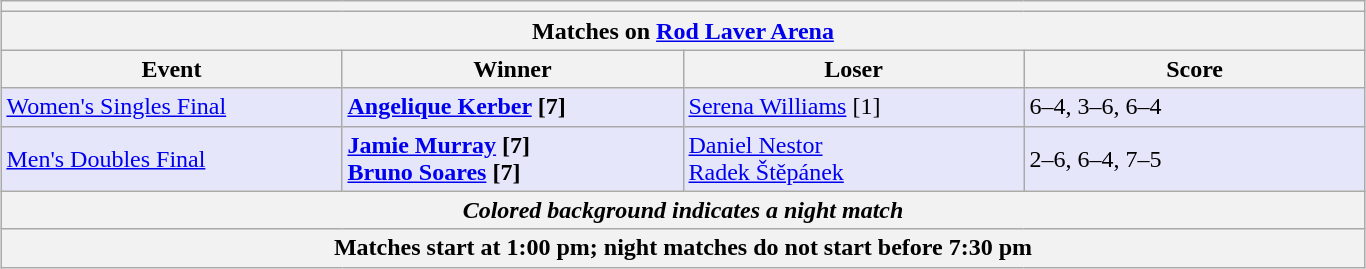<table class="wikitable collapsible uncollapsed" style="margin:1em auto;">
<tr>
<th colspan=4></th>
</tr>
<tr>
<th colspan=4><strong>Matches on <a href='#'>Rod Laver Arena</a></strong></th>
</tr>
<tr>
<th style="width:220px;">Event</th>
<th style="width:220px;">Winner</th>
<th style="width:220px;">Loser</th>
<th style="width:220px;">Score</th>
</tr>
<tr bgcolor="lavender">
<td><a href='#'>Women's Singles Final</a></td>
<td><strong> <a href='#'>Angelique Kerber</a> [7]</strong></td>
<td> <a href='#'>Serena Williams</a> [1]</td>
<td>6–4, 3–6, 6–4</td>
</tr>
<tr bgcolor="lavender">
<td><a href='#'>Men's Doubles Final</a></td>
<td><strong> <a href='#'>Jamie Murray</a> [7]<br> <a href='#'>Bruno Soares</a> [7]</strong></td>
<td> <a href='#'>Daniel Nestor</a><br> <a href='#'>Radek Štěpánek</a></td>
<td>2–6, 6–4, 7–5</td>
</tr>
<tr bgcolor=lavender>
<th colspan=4><em>Colored background indicates a night match</em></th>
</tr>
<tr>
<th colspan=4>Matches start at 1:00 pm; night matches do not start before 7:30 pm</th>
</tr>
</table>
